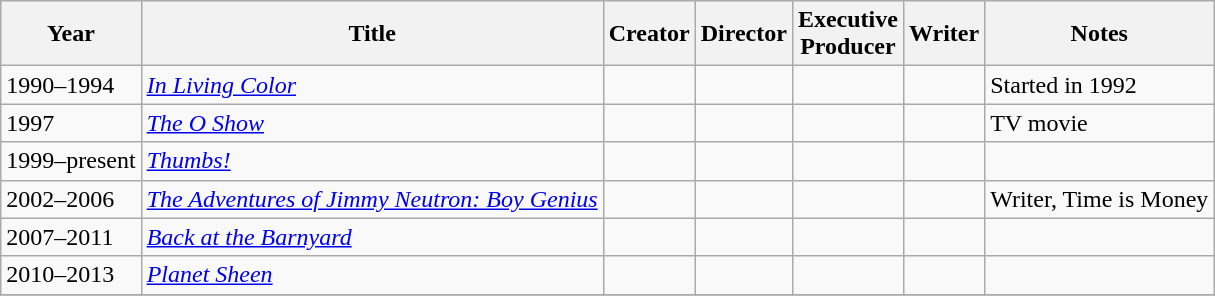<table class="wikitable">
<tr>
<th>Year</th>
<th>Title</th>
<th>Creator</th>
<th>Director</th>
<th>Executive<br>Producer</th>
<th>Writer</th>
<th>Notes</th>
</tr>
<tr>
<td>1990–1994</td>
<td><em><a href='#'>In Living Color</a></em></td>
<td></td>
<td></td>
<td></td>
<td></td>
<td>Started in 1992</td>
</tr>
<tr>
<td>1997</td>
<td><em><a href='#'>The O Show</a></em></td>
<td></td>
<td></td>
<td></td>
<td></td>
<td>TV movie</td>
</tr>
<tr>
<td>1999–present</td>
<td><em><a href='#'>Thumbs!</a></em></td>
<td></td>
<td></td>
<td></td>
<td></td>
<td></td>
</tr>
<tr>
<td>2002–2006</td>
<td><em><a href='#'>The Adventures of Jimmy Neutron: Boy Genius</a></em></td>
<td></td>
<td></td>
<td></td>
<td></td>
<td>Writer, Time is Money</td>
</tr>
<tr>
<td>2007–2011</td>
<td><em><a href='#'>Back at the Barnyard</a></em></td>
<td></td>
<td></td>
<td></td>
<td></td>
<td></td>
</tr>
<tr>
<td>2010–2013</td>
<td><em><a href='#'>Planet Sheen</a></em></td>
<td></td>
<td></td>
<td></td>
<td></td>
<td></td>
</tr>
<tr>
</tr>
</table>
